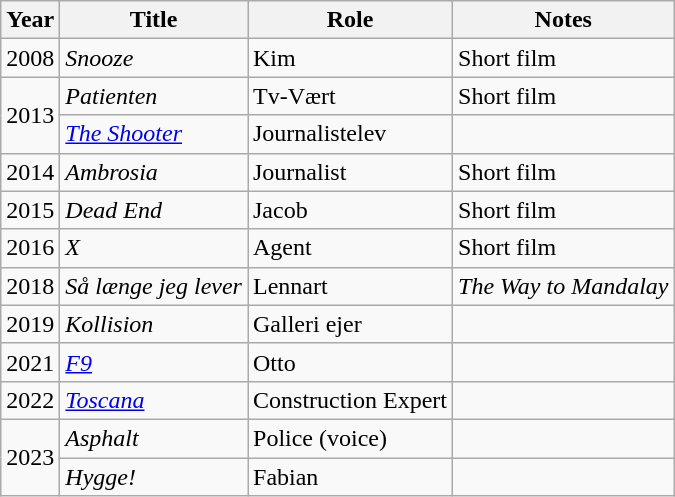<table class="wikitable sortable">
<tr>
<th>Year</th>
<th>Title</th>
<th>Role</th>
<th class="unsortable">Notes</th>
</tr>
<tr>
<td>2008</td>
<td><em>Snooze</em></td>
<td>Kim</td>
<td>Short film</td>
</tr>
<tr>
<td rowspan="2">2013</td>
<td><em>Patienten</em></td>
<td>Tv-Vært</td>
<td>Short film</td>
</tr>
<tr>
<td><em><a href='#'>The Shooter</a></em></td>
<td>Journalistelev</td>
<td></td>
</tr>
<tr>
<td>2014</td>
<td><em>Ambrosia</em></td>
<td>Journalist</td>
<td>Short film</td>
</tr>
<tr>
<td>2015</td>
<td><em>Dead End</em></td>
<td>Jacob</td>
<td>Short film</td>
</tr>
<tr>
<td>2016</td>
<td><em>X</em></td>
<td>Agent</td>
<td>Short film</td>
</tr>
<tr>
<td>2018</td>
<td><em>Så længe jeg lever</em></td>
<td>Lennart</td>
<td> <em>The Way to Mandalay</em></td>
</tr>
<tr>
<td>2019</td>
<td><em>Kollision</em></td>
<td>Galleri ejer</td>
<td></td>
</tr>
<tr>
<td>2021</td>
<td><em><a href='#'>F9</a></em></td>
<td>Otto</td>
<td></td>
</tr>
<tr>
<td>2022</td>
<td><em><a href='#'>Toscana</a></em></td>
<td>Construction Expert</td>
<td></td>
</tr>
<tr>
<td rowspan="2">2023</td>
<td><em>Asphalt</em></td>
<td>Police (voice)</td>
<td></td>
</tr>
<tr>
<td><em>Hygge!</em></td>
<td>Fabian</td>
<td></td>
</tr>
</table>
